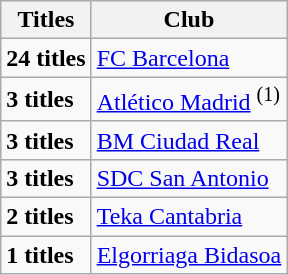<table class="wikitable">
<tr>
<th>Titles</th>
<th>Club</th>
</tr>
<tr>
<td><strong>24 titles</strong></td>
<td><a href='#'>FC Barcelona</a></td>
</tr>
<tr>
<td><strong>3 titles</strong></td>
<td><a href='#'>Atlético Madrid</a> <sup>(1)</sup></td>
</tr>
<tr>
<td><strong>3 titles</strong></td>
<td><a href='#'>BM Ciudad Real</a></td>
</tr>
<tr>
<td><strong>3 titles</strong></td>
<td><a href='#'>SDC San Antonio</a></td>
</tr>
<tr>
<td><strong>2 titles</strong></td>
<td><a href='#'>Teka Cantabria</a></td>
</tr>
<tr>
<td><strong>1 titles</strong></td>
<td><a href='#'>Elgorriaga Bidasoa</a></td>
</tr>
</table>
